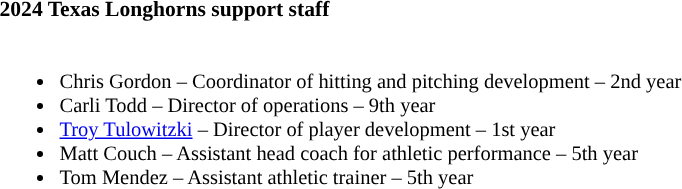<table class="toccolours" style="border-collapse:collapse; font-size:90%;">
<tr>
<td colspan="1"><strong>2024 Texas Longhorns support staff</strong></td>
</tr>
<tr>
<td style="text-align: left; font-size: 95%;" valign="top"><br><ul><li>Chris Gordon – Coordinator of hitting and pitching development – 2nd year</li><li>Carli Todd – Director of operations – 9th year</li><li><a href='#'>Troy Tulowitzki</a> – Director of player development – 1st year</li><li>Matt Couch – Assistant head coach for athletic performance – 5th year</li><li>Tom Mendez – Assistant athletic trainer – 5th year</li></ul></td>
</tr>
</table>
